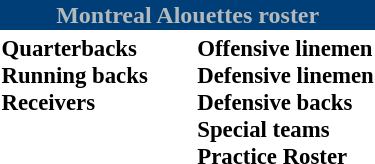<table class="toccolours" style="text-align: left;">
<tr>
<th colspan="7" style="background-color: #003E77; color:#B1B9BC; text-align:center"><strong>Montreal Alouettes roster</strong></th>
</tr>
<tr>
<td style="font-size: 95%;" valign="top"><strong>Quarterbacks</strong><br><strong>Running backs</strong><br><strong>Receivers</strong></td>
<td style="width: 25px;"></td>
<td style="font-size: 95%;" valign="top"><strong>Offensive linemen</strong><br><strong>Defensive linemen</strong><br><strong>Defensive backs</strong><br><strong>Special teams</strong><br><strong>Practice Roster</strong></td>
</tr>
<tr>
</tr>
</table>
